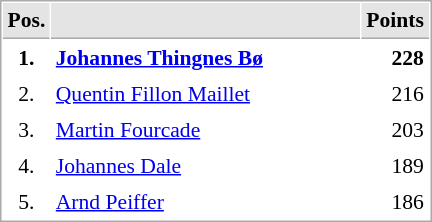<table cellspacing="1" cellpadding="3" style="border:1px solid #AAAAAA;font-size:90%">
<tr bgcolor="#E4E4E4">
<th style="border-bottom:1px solid #AAAAAA" width=10>Pos.</th>
<th style="border-bottom:1px solid #AAAAAA" width=200></th>
<th style="border-bottom:1px solid #AAAAAA" width=20>Points</th>
</tr>
<tr>
<td align="center"><strong>1.</strong></td>
<td><strong> <a href='#'>Johannes Thingnes Bø</a></strong></td>
<td align="right"><strong>228</strong></td>
</tr>
<tr>
<td align="center">2.</td>
<td> <a href='#'>Quentin Fillon Maillet</a></td>
<td align="right">216</td>
</tr>
<tr>
<td align="center">3.</td>
<td>  <a href='#'>Martin Fourcade</a></td>
<td align="right">203</td>
</tr>
<tr>
<td align="center">4.</td>
<td> <a href='#'>Johannes Dale</a></td>
<td align="right">189</td>
</tr>
<tr>
<td align="center">5.</td>
<td> <a href='#'>Arnd Peiffer</a></td>
<td align="right">186</td>
</tr>
</table>
